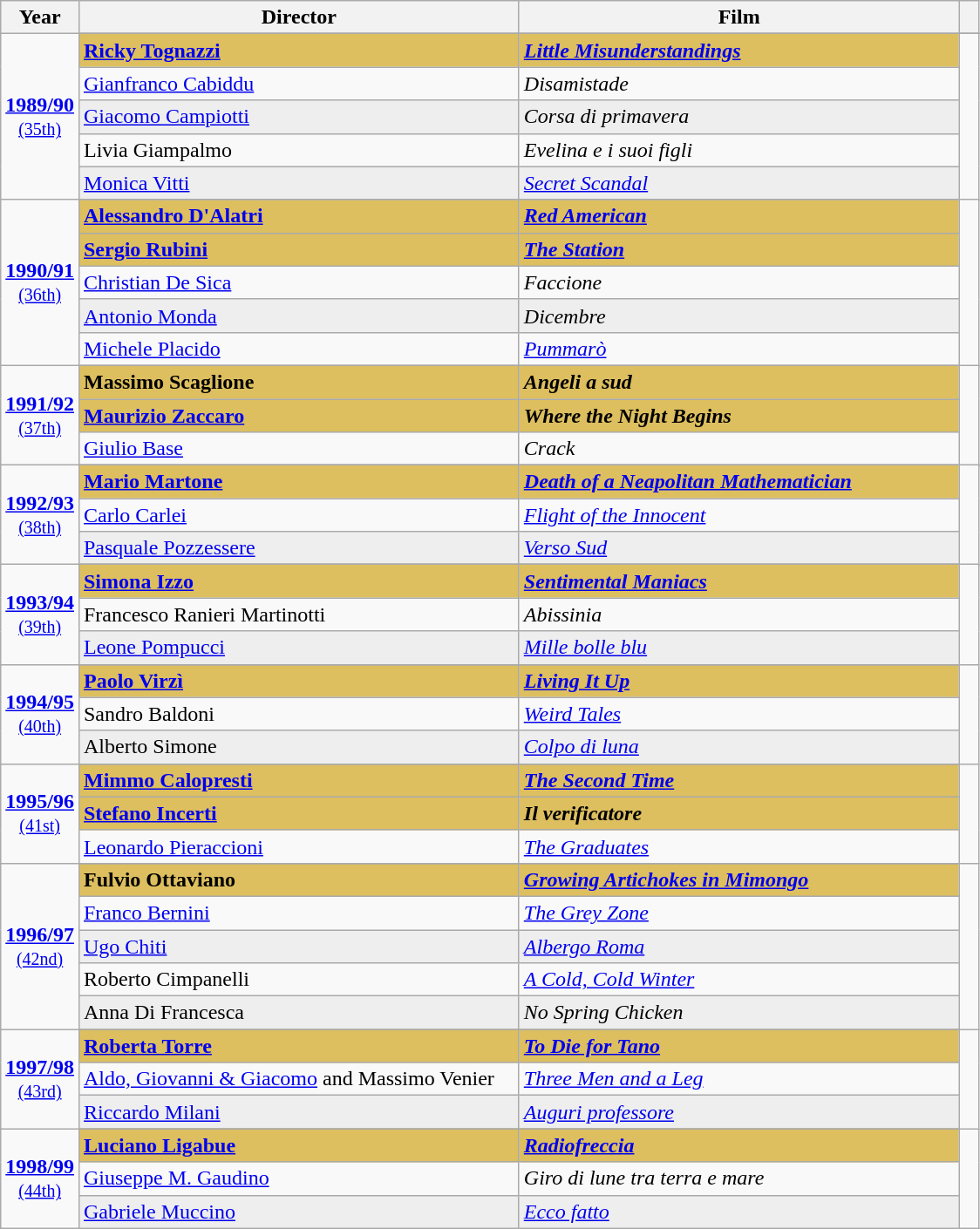<table class="wikitable">
<tr>
<th width="8%">Year</th>
<th width="45%">Director</th>
<th width="45%">Film</th>
<th width="2%" class="unsortable"></th>
</tr>
<tr>
<td rowspan=6 style="text-align:center"><strong><a href='#'>1989/90</a></strong><br><small><a href='#'>(35th)</a></small></td>
</tr>
<tr>
<td style="background:#DDBF5F"><strong><a href='#'>Ricky Tognazzi</a></strong></td>
<td style="background:#DDBF5F"><strong><em><a href='#'>Little Misunderstandings</a></em></strong></td>
<td rowspan=6 style="text-align:center"></td>
</tr>
<tr>
<td><a href='#'>Gianfranco Cabiddu</a></td>
<td><em>Disamistade</em></td>
</tr>
<tr style="background:#eee;">
<td><a href='#'>Giacomo Campiotti</a></td>
<td><em>Corsa di primavera</em></td>
</tr>
<tr>
<td>Livia Giampalmo</td>
<td><em>Evelina e i suoi figli</em></td>
</tr>
<tr style="background:#eee;">
<td><a href='#'>Monica Vitti</a></td>
<td><em><a href='#'>Secret Scandal</a></em></td>
</tr>
<tr>
<td rowspan=6 style="text-align:center"><strong><a href='#'>1990/91</a></strong><br><small><a href='#'>(36th)</a></small></td>
</tr>
<tr>
<td style="background:#DDBF5F"><strong><a href='#'>Alessandro D'Alatri</a></strong></td>
<td style="background:#DDBF5F"><strong><em><a href='#'>Red American</a></em></strong></td>
<td rowspan=6 style="text-align:center"></td>
</tr>
<tr>
<td style="background:#DDBF5F"><strong><a href='#'>Sergio Rubini</a></strong></td>
<td style="background:#DDBF5F"><strong><em><a href='#'>The Station</a></em></strong></td>
</tr>
<tr>
<td><a href='#'>Christian De Sica</a></td>
<td><em>Faccione</em></td>
</tr>
<tr style="background:#eee;">
<td><a href='#'>Antonio Monda</a></td>
<td><em>Dicembre</em></td>
</tr>
<tr>
<td><a href='#'>Michele Placido</a></td>
<td><em><a href='#'>Pummarò</a></em></td>
</tr>
<tr>
<td rowspan=4 style="text-align:center"><strong><a href='#'>1991/92</a></strong><br><small><a href='#'>(37th)</a></small></td>
</tr>
<tr>
<td style="background:#DDBF5F"><strong>Massimo Scaglione</strong></td>
<td style="background:#DDBF5F"><strong><em>Angeli a sud</em></strong></td>
<td rowspan=4 style="text-align:center"></td>
</tr>
<tr>
<td style="background:#DDBF5F"><strong><a href='#'>Maurizio Zaccaro</a></strong></td>
<td style="background:#DDBF5F"><strong><em>Where the Night Begins</em></strong></td>
</tr>
<tr>
<td><a href='#'>Giulio Base</a></td>
<td><em>Crack</em></td>
</tr>
<tr>
<td rowspan=4 style="text-align:center"><strong><a href='#'>1992/93</a></strong><br><small><a href='#'>(38th)</a></small></td>
</tr>
<tr>
<td style="background:#DDBF5F"><strong><a href='#'>Mario Martone</a></strong></td>
<td style="background:#DDBF5F"><strong><em><a href='#'>Death of a Neapolitan Mathematician</a></em></strong></td>
<td rowspan=4 style="text-align:center"></td>
</tr>
<tr>
<td><a href='#'>Carlo Carlei</a></td>
<td><em><a href='#'>Flight of the Innocent</a></em></td>
</tr>
<tr style="background:#eee;">
<td><a href='#'>Pasquale Pozzessere</a></td>
<td><em><a href='#'>Verso Sud</a></em></td>
</tr>
<tr>
<td rowspan=4 style="text-align:center"><strong><a href='#'>1993/94</a></strong><br><small><a href='#'>(39th)</a></small></td>
</tr>
<tr>
<td style="background:#DDBF5F"><strong><a href='#'>Simona Izzo</a></strong></td>
<td style="background:#DDBF5F"><strong><em><a href='#'>Sentimental Maniacs</a></em></strong></td>
<td rowspan=4 style="text-align:center"></td>
</tr>
<tr>
<td>Francesco Ranieri Martinotti</td>
<td><em>Abissinia</em></td>
</tr>
<tr style="background:#eee;">
<td><a href='#'>Leone Pompucci</a></td>
<td><em><a href='#'>Mille bolle blu</a></em></td>
</tr>
<tr>
<td rowspan=4 style="text-align:center"><strong><a href='#'>1994/95</a></strong><br><small><a href='#'>(40th)</a></small></td>
</tr>
<tr>
<td style="background:#DDBF5F"><strong><a href='#'>Paolo Virzì</a></strong></td>
<td style="background:#DDBF5F"><strong><em><a href='#'>Living It Up</a></em></strong></td>
<td rowspan=4 style="text-align:center"></td>
</tr>
<tr>
<td>Sandro Baldoni</td>
<td><em><a href='#'>Weird Tales</a></em></td>
</tr>
<tr style="background:#eee;">
<td>Alberto Simone</td>
<td><em><a href='#'>Colpo di luna</a></em></td>
</tr>
<tr>
<td rowspan=4 style="text-align:center"><strong><a href='#'>1995/96</a></strong><br><small><a href='#'>(41st)</a></small></td>
</tr>
<tr>
<td style="background:#DDBF5F"><strong><a href='#'>Mimmo Calopresti</a></strong></td>
<td style="background:#DDBF5F"><strong><em><a href='#'>The Second Time</a></em></strong></td>
<td rowspan=4 style="text-align:center"></td>
</tr>
<tr>
<td style="background:#DDBF5F"><strong><a href='#'>Stefano Incerti</a></strong></td>
<td style="background:#DDBF5F"><strong><em>Il verificatore</em></strong></td>
</tr>
<tr>
<td><a href='#'>Leonardo Pieraccioni</a></td>
<td><em><a href='#'>The Graduates</a></em></td>
</tr>
<tr>
<td rowspan=6 style="text-align:center"><strong><a href='#'>1996/97</a></strong><br><small><a href='#'>(42nd)</a></small></td>
</tr>
<tr>
<td style="background:#DDBF5F"><strong>Fulvio Ottaviano</strong></td>
<td style="background:#DDBF5F"><strong><em><a href='#'>Growing Artichokes in Mimongo</a></em></strong></td>
<td rowspan=6 style="text-align:center"></td>
</tr>
<tr>
<td><a href='#'>Franco Bernini</a></td>
<td><em><a href='#'>The Grey Zone</a></em></td>
</tr>
<tr style="background:#eee;">
<td><a href='#'>Ugo Chiti</a></td>
<td><em><a href='#'>Albergo Roma</a></em></td>
</tr>
<tr>
<td>Roberto Cimpanelli</td>
<td><em><a href='#'>A Cold, Cold Winter</a></em></td>
</tr>
<tr style="background:#eee;">
<td>Anna Di Francesca</td>
<td><em>No Spring Chicken</em></td>
</tr>
<tr>
<td rowspan=4 style="text-align:center"><strong><a href='#'>1997/98</a></strong><br><small><a href='#'>(43rd)</a></small></td>
</tr>
<tr>
<td style="background:#DDBF5F"><strong><a href='#'>Roberta Torre</a></strong></td>
<td style="background:#DDBF5F"><strong><em><a href='#'>To Die for Tano</a></em></strong></td>
<td rowspan=4 style="text-align:center"></td>
</tr>
<tr>
<td><a href='#'>Aldo, Giovanni & Giacomo</a> and Massimo Venier</td>
<td><em><a href='#'>Three Men and a Leg</a></em></td>
</tr>
<tr style="background:#eee;">
<td><a href='#'>Riccardo Milani</a></td>
<td><em><a href='#'>Auguri professore</a></em></td>
</tr>
<tr>
<td rowspan=4 style="text-align:center"><strong><a href='#'>1998/99</a></strong><br><small><a href='#'>(44th)</a></small></td>
</tr>
<tr>
<td style="background:#DDBF5F"><strong><a href='#'>Luciano Ligabue</a></strong></td>
<td style="background:#DDBF5F"><strong><em><a href='#'>Radiofreccia</a></em></strong></td>
<td rowspan=4 style="text-align:center"></td>
</tr>
<tr>
<td><a href='#'>Giuseppe M. Gaudino</a></td>
<td><em>Giro di lune tra terra e mare</em></td>
</tr>
<tr style="background:#eee;">
<td><a href='#'>Gabriele Muccino</a></td>
<td><em><a href='#'>Ecco fatto</a></em></td>
</tr>
</table>
